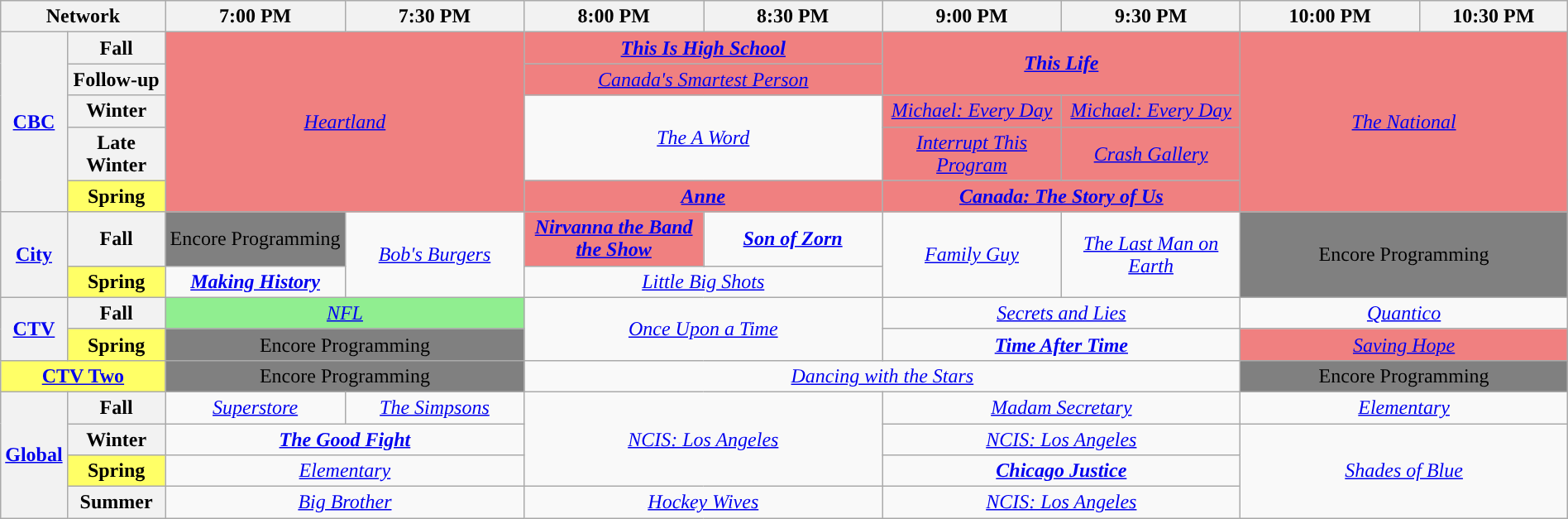<table class="wikitable" style="width:100%;margin-right:0;text-align:center">
<tr>
<th colspan="2" style="width:10%;">Network</th>
<th style="width:11.5%;">7:00 PM</th>
<th style="width:11.5%;">7:30 PM</th>
<th style="width:11.5%;">8:00 PM</th>
<th style="width:11.5%;">8:30 PM</th>
<th style="width:11.5%;">9:00 PM</th>
<th style="width:11.5%;">9:30 PM</th>
<th style="width:11.5%;">10:00 PM</th>
<th style="width:11.5%;">10:30 PM</th>
</tr>
<tr>
<th rowspan="5"><a href='#'>CBC</a></th>
<th>Fall</th>
<td rowspan="5" colspan="2" style="background:#f08080;"><em><a href='#'>Heartland</a></em></td>
<td colspan="2" style="background:#f08080;"><strong><em><a href='#'>This Is High School</a></em></strong></td>
<td rowspan="2" colspan="2" style="background:#f08080;"><strong><em><a href='#'>This Life</a></em></strong></td>
<td rowspan="5" colspan="2" style="background:#f08080;"><em><a href='#'>The National</a></em></td>
</tr>
<tr>
<th>Follow-up</th>
<td colspan="2" style="background:#f08080;"><em><a href='#'>Canada's Smartest Person</a></em></td>
</tr>
<tr>
<th>Winter</th>
<td rowspan="2" colspan="2"><em><a href='#'>The A Word</a></em></td>
<td style="background:#f08080;"><em><a href='#'>Michael: Every Day</a></em></td>
<td style="background:#f08080;"><em><a href='#'>Michael: Every Day</a></em></td>
</tr>
<tr>
<th>Late Winter</th>
<td style="background:#f08080;"><em><a href='#'>Interrupt This Program</a></em></td>
<td style="background:#f08080;"><em><a href='#'>Crash Gallery</a></em></td>
</tr>
<tr>
<th style="background:#ff6;">Spring</th>
<td colspan="2" style="background:#f08080;"><strong><em><a href='#'>Anne</a></em></strong></td>
<td colspan="2" style="background:#f08080;"><strong><em><a href='#'>Canada: The Story of Us</a></em></strong></td>
</tr>
<tr>
<th rowspan="2"><a href='#'>City</a></th>
<th>Fall</th>
<td style="background:gray;">Encore Programming</td>
<td rowspan="2"><em><a href='#'>Bob's Burgers</a></em></td>
<td style="background:#f08080;"><strong><em><a href='#'>Nirvanna the Band the Show</a></em></strong></td>
<td><strong><em><a href='#'>Son of Zorn</a></em></strong></td>
<td rowspan="2"><em><a href='#'>Family Guy</a></em></td>
<td rowspan="2"><em><a href='#'>The Last Man on Earth</a></em></td>
<td rowspan="2" colspan="2" style="background:gray;">Encore Programming</td>
</tr>
<tr>
<th style="background:#ff6;">Spring</th>
<td><strong><em><a href='#'>Making History</a></em></strong></td>
<td colspan="2"><em><a href='#'>Little Big Shots</a></em></td>
</tr>
<tr>
<th rowspan="2"><a href='#'>CTV</a></th>
<th>Fall</th>
<td colspan="2" style="background:lightgreen;"><em><a href='#'>NFL</a></em></td>
<td rowspan="2" colspan="2"><em><a href='#'>Once Upon a Time</a></em></td>
<td colspan="2"><em><a href='#'>Secrets and Lies</a></em></td>
<td colspan="2"><em><a href='#'>Quantico</a></em></td>
</tr>
<tr>
<th style="background:#ff6;">Spring</th>
<td colspan="2" style="background:gray;">Encore Programming</td>
<td colspan="2"><strong><em><a href='#'>Time After Time</a></em></strong></td>
<td colspan="2" style="background:#f08080;"><em><a href='#'>Saving Hope</a></em> </td>
</tr>
<tr>
<th colspan="2" style="background:#ff6;"><a href='#'>CTV Two</a></th>
<td colspan="2" style="background:gray;">Encore Programming</td>
<td colspan="4"><em><a href='#'>Dancing with the Stars</a></em></td>
<td colspan="2" style="background:gray;">Encore Programming</td>
</tr>
<tr>
<th rowspan="4"><a href='#'>Global</a></th>
<th>Fall</th>
<td><em><a href='#'>Superstore</a></em></td>
<td><em><a href='#'>The Simpsons</a></em></td>
<td rowspan="3" colspan="2"><em><a href='#'>NCIS: Los Angeles</a></em></td>
<td colspan="2"><em><a href='#'>Madam Secretary</a></em></td>
<td colspan="2"><em><a href='#'>Elementary</a></em></td>
</tr>
<tr>
<th>Winter</th>
<td colspan="2"><strong><em><a href='#'>The Good Fight</a></em></strong></td>
<td colspan="2"><em><a href='#'>NCIS: Los Angeles</a></em></td>
<td rowspan="4" colspan="2"><em><a href='#'>Shades of Blue</a></em></td>
</tr>
<tr>
<th style="background:#ff6;">Spring</th>
<td colspan="2"><em><a href='#'>Elementary</a></em></td>
<td colspan="2"><strong><em><a href='#'>Chicago Justice</a></em></strong></td>
</tr>
<tr>
<th>Summer</th>
<td colspan="2"><em><a href='#'>Big Brother</a></em></td>
<td colspan="2"><em><a href='#'>Hockey Wives</a></em></td>
<td colspan="2"><em><a href='#'>NCIS: Los Angeles</a></em></td>
</tr>
</table>
